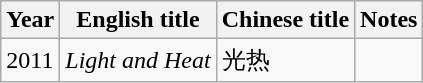<table class="wikitable sortable">
<tr>
<th>Year</th>
<th>English title</th>
<th>Chinese title</th>
<th>Notes</th>
</tr>
<tr>
<td>2011</td>
<td><em>Light and Heat</em></td>
<td>光热</td>
<td></td>
</tr>
</table>
